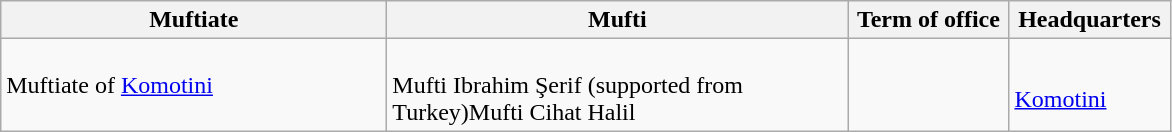<table class=wikitable>
<tr>
<th scope="row" width="250">Muftiate</th>
<th scope="row" width="300">Mufti</th>
<th scope="row" width="100">Term of office</th>
<th scope="row" width="100">Headquarters</th>
</tr>
<tr>
<td>Muftiate of <a href='#'>Komotini</a></td>
<td><br>Mufti Ibrahim Şerif (supported from Turkey)Mufti Cihat Halil</td>
<td><br></td>
<td><br><a href='#'>Komotini</a></td>
</tr>
</table>
